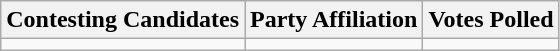<table class="wikitable sortable">
<tr>
<th>Contesting Candidates</th>
<th>Party Affiliation</th>
<th>Votes Polled</th>
</tr>
<tr>
<td></td>
<td></td>
<td></td>
</tr>
</table>
